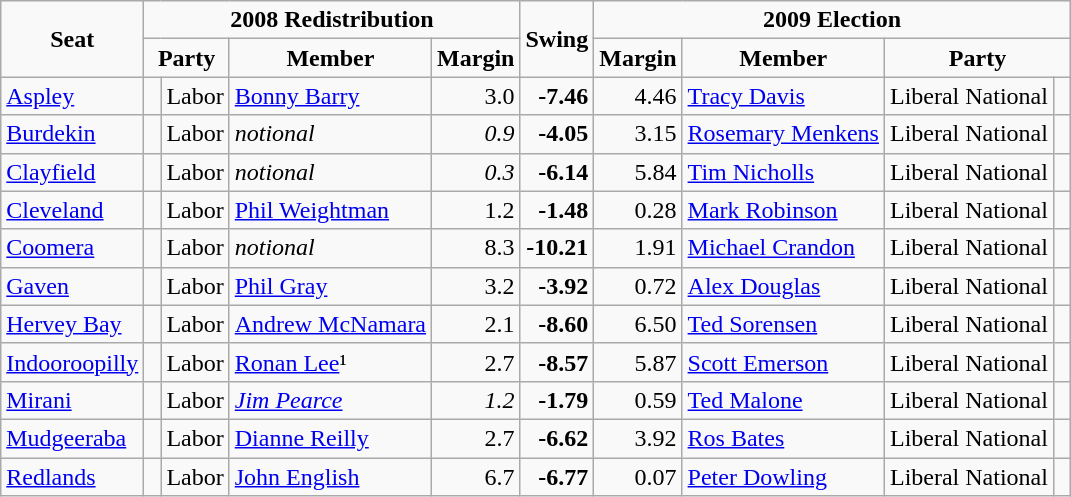<table class="wikitable">
<tr>
<td rowspan="2" style="text-align:center"><strong>Seat</strong></td>
<td colspan="4" style="text-align:center"><strong>2008 Redistribution</strong></td>
<td rowspan="2" style="text-align:center"><strong>Swing</strong></td>
<td colspan="4" style="text-align:center"><strong>2009 Election</strong></td>
</tr>
<tr>
<td colspan="2" style="text-align:center"><strong>Party</strong></td>
<td style="text-align:center"><strong>Member</strong></td>
<td style="text-align:center"><strong>Margin</strong></td>
<td style="text-align:center"><strong>Margin</strong></td>
<td style="text-align:center"><strong>Member</strong></td>
<td colspan="2" style="text-align:center"><strong>Party</strong></td>
</tr>
<tr>
<td><a href='#'>Aspley</a></td>
<td> </td>
<td>Labor</td>
<td><a href='#'>Bonny Barry</a></td>
<td style="text-align:right;">3.0</td>
<td style="text-align:right;"><strong>-7.46</strong></td>
<td style="text-align:right;">4.46</td>
<td><a href='#'>Tracy Davis</a></td>
<td>Liberal National</td>
<td> </td>
</tr>
<tr>
<td><a href='#'>Burdekin</a></td>
<td></td>
<td>Labor</td>
<td><em>notional</em></td>
<td style="text-align:right;"><em>0.9</em></td>
<td style="text-align:right;"><strong>-4.05</strong></td>
<td style="text-align:right;">3.15</td>
<td><a href='#'>Rosemary Menkens</a></td>
<td>Liberal National</td>
<td></td>
</tr>
<tr>
<td><a href='#'>Clayfield</a></td>
<td></td>
<td>Labor</td>
<td><em>notional</em></td>
<td style="text-align:right;"><em>0.3</em></td>
<td style="text-align:right;"><strong>-6.14</strong></td>
<td style="text-align:right;">5.84</td>
<td><a href='#'>Tim Nicholls</a></td>
<td>Liberal National</td>
<td></td>
</tr>
<tr>
<td><a href='#'>Cleveland</a></td>
<td></td>
<td>Labor</td>
<td><a href='#'>Phil Weightman</a></td>
<td style="text-align:right;">1.2</td>
<td style="text-align:right;"><strong>-1.48</strong></td>
<td style="text-align:right;">0.28</td>
<td><a href='#'>Mark Robinson</a></td>
<td>Liberal National</td>
<td></td>
</tr>
<tr>
<td><a href='#'>Coomera</a></td>
<td></td>
<td>Labor</td>
<td><em>notional</em></td>
<td style="text-align:right;">8.3</td>
<td style="text-align:right;"><strong>-10.21</strong></td>
<td style="text-align:right;">1.91</td>
<td><a href='#'>Michael Crandon</a></td>
<td>Liberal National</td>
<td></td>
</tr>
<tr>
<td><a href='#'>Gaven</a></td>
<td></td>
<td>Labor</td>
<td><a href='#'>Phil Gray</a></td>
<td style="text-align:right;">3.2</td>
<td style="text-align:right;"><strong>-3.92</strong></td>
<td style="text-align:right;">0.72</td>
<td><a href='#'>Alex Douglas</a></td>
<td>Liberal National</td>
<td></td>
</tr>
<tr>
<td><a href='#'>Hervey Bay</a></td>
<td></td>
<td>Labor</td>
<td><a href='#'>Andrew McNamara</a></td>
<td style="text-align:right;">2.1</td>
<td style="text-align:right;"><strong>-8.60</strong></td>
<td style="text-align:right;">6.50</td>
<td><a href='#'>Ted Sorensen</a></td>
<td>Liberal National</td>
<td></td>
</tr>
<tr>
<td><a href='#'>Indooroopilly</a></td>
<td></td>
<td>Labor</td>
<td><a href='#'>Ronan Lee</a>¹</td>
<td style="text-align:right;">2.7</td>
<td style="text-align:right;"><strong>-8.57</strong></td>
<td style="text-align:right;">5.87</td>
<td><a href='#'>Scott Emerson</a></td>
<td>Liberal National</td>
<td></td>
</tr>
<tr>
<td><a href='#'>Mirani</a></td>
<td></td>
<td>Labor</td>
<td><a href='#'><em>Jim Pearce</em></a></td>
<td style="text-align:right;"><em>1.2</em></td>
<td style="text-align:right;"><strong>-1.79</strong></td>
<td style="text-align:right;">0.59</td>
<td><a href='#'>Ted Malone</a></td>
<td>Liberal National</td>
<td></td>
</tr>
<tr>
<td><a href='#'>Mudgeeraba</a></td>
<td></td>
<td>Labor</td>
<td><a href='#'>Dianne Reilly</a></td>
<td style="text-align:right;">2.7</td>
<td style="text-align:right;"><strong>-6.62</strong></td>
<td style="text-align:right;">3.92</td>
<td><a href='#'>Ros Bates</a></td>
<td>Liberal National</td>
<td></td>
</tr>
<tr>
<td><a href='#'>Redlands</a></td>
<td></td>
<td>Labor</td>
<td><a href='#'>John English</a></td>
<td style="text-align:right;">6.7</td>
<td style="text-align:right;"><strong>-6.77</strong></td>
<td style="text-align:right;">0.07</td>
<td><a href='#'>Peter Dowling</a></td>
<td>Liberal National</td>
<td></td>
</tr>
</table>
